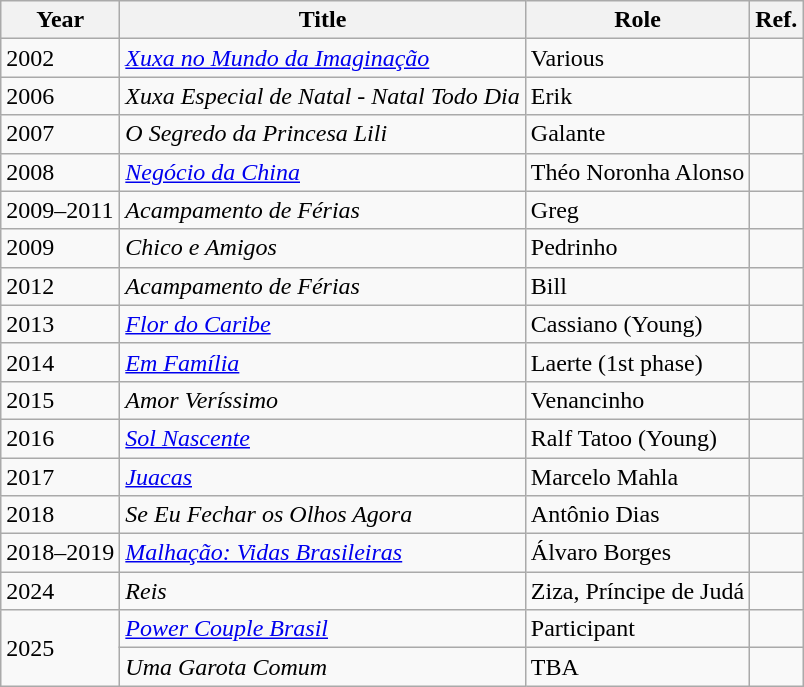<table class="wikitable">
<tr>
<th>Year</th>
<th>Title</th>
<th>Role</th>
<th>Ref.</th>
</tr>
<tr>
<td>2002</td>
<td><em><a href='#'>Xuxa no Mundo da Imaginação</a></em></td>
<td>Various</td>
<td></td>
</tr>
<tr>
<td>2006</td>
<td><em>Xuxa Especial de Natal - Natal Todo Dia</em></td>
<td>Erik</td>
<td></td>
</tr>
<tr>
<td>2007</td>
<td><em>O Segredo da Princesa Lili</em></td>
<td>Galante</td>
<td></td>
</tr>
<tr>
<td>2008</td>
<td><em><a href='#'>Negócio da China</a></em></td>
<td>Théo Noronha Alonso</td>
<td></td>
</tr>
<tr>
<td>2009–2011</td>
<td><em>Acampamento de Férias</em></td>
<td>Greg</td>
<td></td>
</tr>
<tr>
<td>2009</td>
<td><em>Chico e Amigos</em></td>
<td>Pedrinho</td>
<td></td>
</tr>
<tr>
<td>2012</td>
<td><em>Acampamento de Férias</em></td>
<td>Bill</td>
<td></td>
</tr>
<tr>
<td>2013</td>
<td><em><a href='#'>Flor do Caribe</a></em></td>
<td>Cassiano (Young)</td>
<td></td>
</tr>
<tr>
<td>2014</td>
<td><em><a href='#'>Em Família</a></em></td>
<td>Laerte (1st phase)</td>
<td></td>
</tr>
<tr>
<td>2015</td>
<td><em>Amor Veríssimo</em></td>
<td>Venancinho</td>
<td></td>
</tr>
<tr>
<td>2016</td>
<td><em><a href='#'>Sol Nascente</a></em></td>
<td>Ralf Tatoo (Young)</td>
<td></td>
</tr>
<tr>
<td>2017</td>
<td><em><a href='#'>Juacas</a></em></td>
<td>Marcelo Mahla</td>
<td></td>
</tr>
<tr>
<td>2018</td>
<td><em>Se Eu Fechar os Olhos Agora</em></td>
<td>Antônio Dias</td>
<td></td>
</tr>
<tr>
<td>2018–2019</td>
<td><em><a href='#'>Malhação: Vidas Brasileiras</a></em></td>
<td>Álvaro Borges</td>
<td></td>
</tr>
<tr>
<td>2024</td>
<td><em>Reis</em></td>
<td>Ziza, Príncipe de Judá</td>
<td></td>
</tr>
<tr>
<td rowspan="2">2025</td>
<td><em><a href='#'>Power Couple Brasil</a></em></td>
<td>Participant</td>
<td></td>
</tr>
<tr>
<td><em>Uma Garota Comum</em></td>
<td>TBA</td>
<td></td>
</tr>
</table>
